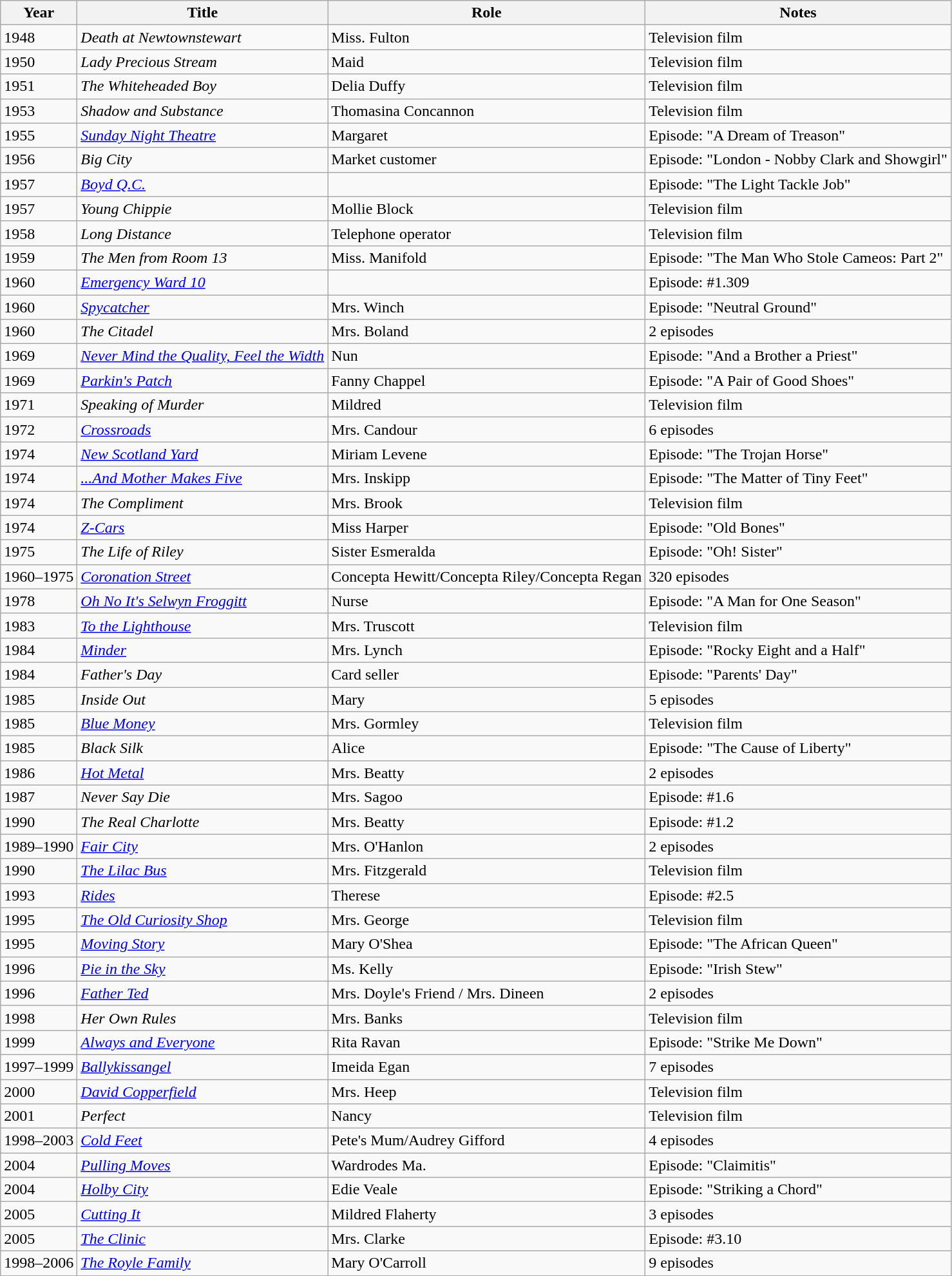<table class="wikitable sortable">
<tr>
<th>Year</th>
<th>Title</th>
<th>Role</th>
<th class = "unsortable">Notes</th>
</tr>
<tr>
<td>1948</td>
<td><em>Death at Newtownstewart</em></td>
<td>Miss. Fulton</td>
<td>Television film</td>
</tr>
<tr>
<td>1950</td>
<td><em>Lady Precious Stream</em></td>
<td>Maid</td>
<td>Television film</td>
</tr>
<tr>
<td>1951</td>
<td><em>The Whiteheaded Boy</em></td>
<td>Delia Duffy</td>
<td>Television film</td>
</tr>
<tr>
<td>1953</td>
<td><em>Shadow and Substance</em></td>
<td>Thomasina Concannon</td>
<td>Television film</td>
</tr>
<tr>
<td>1955</td>
<td><em><a href='#'>Sunday Night Theatre</a></em></td>
<td>Margaret</td>
<td>Episode: "A Dream of Treason"</td>
</tr>
<tr>
<td>1956</td>
<td><em>Big City</em></td>
<td>Market customer</td>
<td>Episode: "London - Nobby Clark and Showgirl"</td>
</tr>
<tr>
<td>1957</td>
<td><em><a href='#'>Boyd Q.C.</a></em></td>
<td></td>
<td>Episode: "The Light Tackle Job"</td>
</tr>
<tr>
<td>1957</td>
<td><em>Young Chippie</em></td>
<td>Mollie Block</td>
<td>Television film</td>
</tr>
<tr>
<td>1958</td>
<td><em>Long Distance</em></td>
<td>Telephone operator</td>
<td>Television film</td>
</tr>
<tr>
<td>1959</td>
<td><em>The Men from Room 13</em></td>
<td>Miss. Manifold</td>
<td>Episode: "The Man Who Stole Cameos: Part 2"</td>
</tr>
<tr>
<td>1960</td>
<td><em><a href='#'>Emergency Ward 10</a></em></td>
<td></td>
<td>Episode: #1.309</td>
</tr>
<tr>
<td>1960</td>
<td><em><a href='#'>Spycatcher</a></em></td>
<td>Mrs. Winch</td>
<td>Episode: "Neutral Ground"</td>
</tr>
<tr>
<td>1960</td>
<td><em>The Citadel</em></td>
<td>Mrs. Boland</td>
<td>2 episodes</td>
</tr>
<tr>
<td>1969</td>
<td><em><a href='#'>Never Mind the Quality, Feel the Width</a></em></td>
<td>Nun</td>
<td>Episode: "And a Brother a Priest"</td>
</tr>
<tr>
<td>1969</td>
<td><em><a href='#'>Parkin's Patch</a></em></td>
<td>Fanny Chappel</td>
<td>Episode: "A Pair of Good Shoes"</td>
</tr>
<tr>
<td>1971</td>
<td><em>Speaking of Murder</em></td>
<td>Mildred</td>
<td>Television film</td>
</tr>
<tr>
<td>1972</td>
<td><em><a href='#'>Crossroads</a></em></td>
<td>Mrs. Candour</td>
<td>6 episodes</td>
</tr>
<tr>
<td>1974</td>
<td><em><a href='#'>New Scotland Yard</a></em></td>
<td>Miriam Levene</td>
<td>Episode: "The Trojan Horse"</td>
</tr>
<tr>
<td>1974</td>
<td><em><a href='#'>...And Mother Makes Five</a></em></td>
<td>Mrs. Inskipp</td>
<td>Episode: "The Matter of Tiny Feet"</td>
</tr>
<tr>
<td>1974</td>
<td><em>The Compliment</em></td>
<td>Mrs. Brook</td>
<td>Television film</td>
</tr>
<tr>
<td>1974</td>
<td><em><a href='#'>Z-Cars</a></em></td>
<td>Miss Harper</td>
<td>Episode: "Old Bones"</td>
</tr>
<tr>
<td>1975</td>
<td><em>The Life of Riley</em></td>
<td>Sister Esmeralda</td>
<td>Episode: "Oh! Sister"</td>
</tr>
<tr>
<td>1960–1975</td>
<td><em><a href='#'>Coronation Street</a></em></td>
<td>Concepta Hewitt/Concepta Riley/Concepta Regan</td>
<td>320 episodes</td>
</tr>
<tr>
<td>1978</td>
<td><em><a href='#'>Oh No It's Selwyn Froggitt</a></em></td>
<td>Nurse</td>
<td>Episode: "A Man for One Season"</td>
</tr>
<tr>
<td>1983</td>
<td><em><a href='#'>To the Lighthouse</a></em></td>
<td>Mrs. Truscott</td>
<td>Television film</td>
</tr>
<tr>
<td>1984</td>
<td><em><a href='#'>Minder</a></em></td>
<td>Mrs. Lynch</td>
<td>Episode: "Rocky Eight and a Half"</td>
</tr>
<tr>
<td>1984</td>
<td><em>Father's Day</em></td>
<td>Card seller</td>
<td>Episode: "Parents' Day"</td>
</tr>
<tr>
<td>1985</td>
<td><em>Inside Out</em></td>
<td>Mary</td>
<td>5 episodes</td>
</tr>
<tr>
<td>1985</td>
<td><em><a href='#'>Blue Money</a></em></td>
<td>Mrs. Gormley</td>
<td>Television film</td>
</tr>
<tr>
<td>1985</td>
<td><em>Black Silk</em></td>
<td>Alice</td>
<td>Episode: "The Cause of Liberty"</td>
</tr>
<tr>
<td>1986</td>
<td><em><a href='#'>Hot Metal</a></em></td>
<td>Mrs. Beatty</td>
<td>2 episodes</td>
</tr>
<tr>
<td>1987</td>
<td><em>Never Say Die</em></td>
<td>Mrs. Sagoo</td>
<td>Episode: #1.6</td>
</tr>
<tr>
<td>1990</td>
<td><em>The Real Charlotte</em></td>
<td>Mrs.  Beatty</td>
<td>Episode: #1.2</td>
</tr>
<tr>
<td>1989–1990</td>
<td><em><a href='#'>Fair City</a></em></td>
<td>Mrs. O'Hanlon</td>
<td>2 episodes</td>
</tr>
<tr>
<td>1990</td>
<td><em><a href='#'>The Lilac Bus</a></em></td>
<td>Mrs. Fitzgerald</td>
<td>Television film</td>
</tr>
<tr>
<td>1993</td>
<td><em><a href='#'>Rides</a></em></td>
<td>Therese</td>
<td>Episode: #2.5</td>
</tr>
<tr>
<td>1995</td>
<td><em><a href='#'>The Old Curiosity Shop</a></em></td>
<td>Mrs. George</td>
<td>Television film</td>
</tr>
<tr>
<td>1995</td>
<td><em><a href='#'>Moving Story</a></em></td>
<td>Mary O'Shea</td>
<td>Episode: "The African Queen"</td>
</tr>
<tr>
<td>1996</td>
<td><em><a href='#'>Pie in the Sky</a></em></td>
<td>Ms. Kelly</td>
<td>Episode: "Irish Stew"</td>
</tr>
<tr>
<td>1996</td>
<td><em><a href='#'>Father Ted</a></em></td>
<td>Mrs. Doyle's Friend / Mrs. Dineen</td>
<td>2 episodes</td>
</tr>
<tr>
<td>1998</td>
<td><em>Her Own Rules</em></td>
<td>Mrs. Banks</td>
<td>Television film</td>
</tr>
<tr>
<td>1999</td>
<td><em><a href='#'>Always and Everyone</a></em></td>
<td>Rita Ravan</td>
<td>Episode: "Strike Me Down"</td>
</tr>
<tr>
<td>1997–1999</td>
<td><em><a href='#'>Ballykissangel</a></em></td>
<td>Imeida Egan</td>
<td>7 episodes</td>
</tr>
<tr>
<td>2000</td>
<td><em><a href='#'>David Copperfield</a></em></td>
<td>Mrs. Heep</td>
<td>Television film</td>
</tr>
<tr>
<td>2001</td>
<td><em>Perfect</em></td>
<td>Nancy</td>
<td>Television film</td>
</tr>
<tr>
<td>1998–2003</td>
<td><em><a href='#'>Cold Feet</a></em></td>
<td>Pete's Mum/Audrey Gifford</td>
<td>4 episodes</td>
</tr>
<tr>
<td>2004</td>
<td><em><a href='#'>Pulling Moves</a></em></td>
<td>Wardrodes Ma.</td>
<td>Episode: "Claimitis"</td>
</tr>
<tr>
<td>2004</td>
<td><em><a href='#'>Holby City</a></em></td>
<td>Edie Veale</td>
<td>Episode: "Striking a Chord"</td>
</tr>
<tr>
<td>2005</td>
<td><em><a href='#'>Cutting It</a></em></td>
<td>Mildred Flaherty</td>
<td>3 episodes</td>
</tr>
<tr>
<td>2005</td>
<td><em><a href='#'>The Clinic</a></em></td>
<td>Mrs. Clarke</td>
<td>Episode: #3.10</td>
</tr>
<tr>
<td>1998–2006</td>
<td><em><a href='#'>The Royle Family</a></em></td>
<td>Mary O'Carroll</td>
<td>9 episodes</td>
</tr>
</table>
